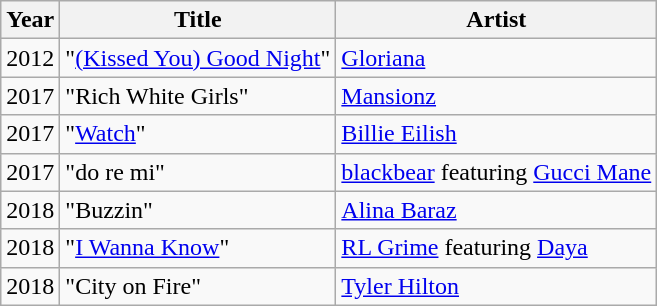<table class="wikitable sortable">
<tr>
<th>Year</th>
<th>Title</th>
<th>Artist</th>
</tr>
<tr>
<td>2012</td>
<td "Kissed You Good Night">"<a href='#'>(Kissed You) Good Night</a>"</td>
<td><a href='#'>Gloriana</a></td>
</tr>
<tr>
<td>2017</td>
<td>"Rich White Girls"</td>
<td><a href='#'>Mansionz</a></td>
</tr>
<tr>
<td>2017</td>
<td>"<a href='#'>Watch</a>"</td>
<td><a href='#'>Billie Eilish</a></td>
</tr>
<tr>
<td>2017</td>
<td>"do re mi"</td>
<td><a href='#'>blackbear</a> featuring <a href='#'>Gucci Mane</a></td>
</tr>
<tr>
<td>2018</td>
<td>"Buzzin"</td>
<td><a href='#'>Alina Baraz</a></td>
</tr>
<tr>
<td>2018</td>
<td>"<a href='#'>I Wanna Know</a>"</td>
<td><a href='#'>RL Grime</a> featuring <a href='#'>Daya</a></td>
</tr>
<tr>
<td>2018</td>
<td>"City on Fire"</td>
<td><a href='#'>Tyler Hilton</a></td>
</tr>
</table>
